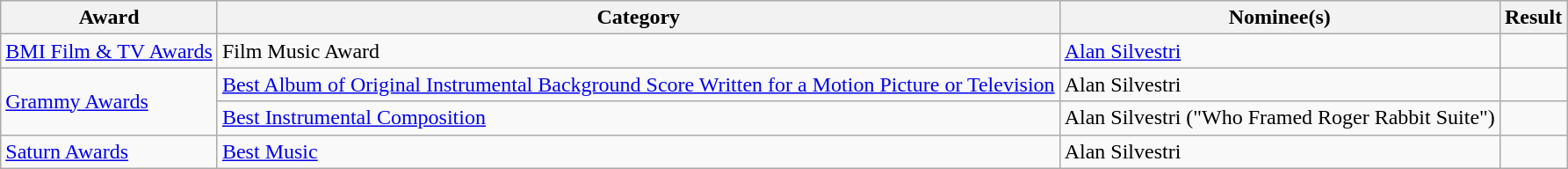<table class="wikitable plainrowheaders">
<tr>
<th>Award</th>
<th>Category</th>
<th>Nominee(s)</th>
<th>Result</th>
</tr>
<tr>
<td><a href='#'>BMI Film & TV Awards</a></td>
<td>Film Music Award</td>
<td><a href='#'>Alan Silvestri</a></td>
<td></td>
</tr>
<tr>
<td rowspan="2"><a href='#'>Grammy Awards</a></td>
<td><a href='#'>Best Album of Original Instrumental Background Score Written for a Motion Picture or Television</a></td>
<td>Alan Silvestri</td>
<td></td>
</tr>
<tr>
<td><a href='#'>Best Instrumental Composition</a></td>
<td>Alan Silvestri ("Who Framed Roger Rabbit Suite")</td>
<td></td>
</tr>
<tr>
<td><a href='#'>Saturn Awards</a></td>
<td><a href='#'>Best Music</a></td>
<td>Alan Silvestri</td>
<td></td>
</tr>
</table>
